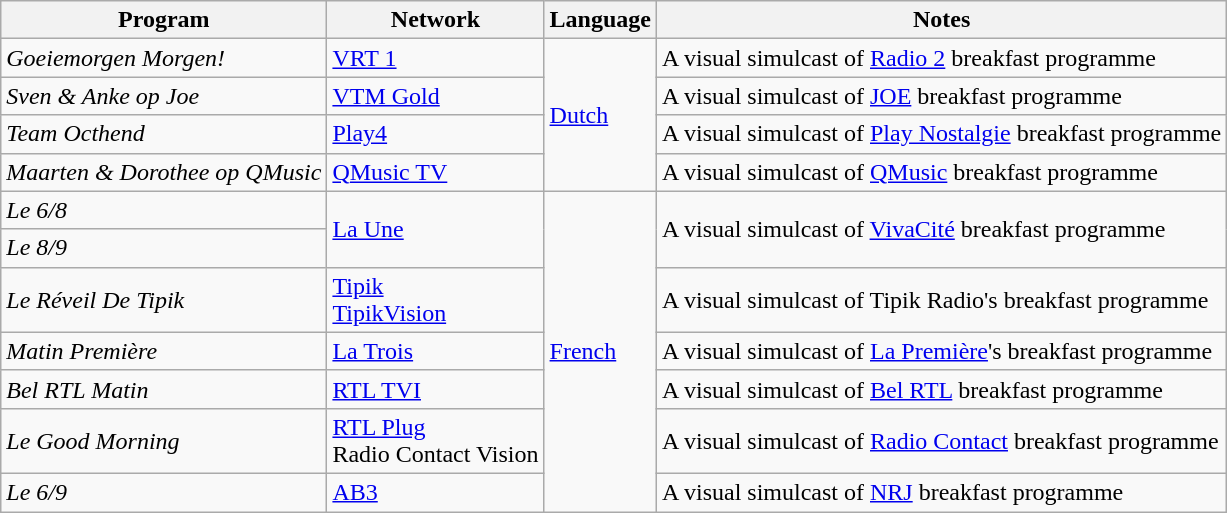<table class="wikitable">
<tr>
<th>Program</th>
<th>Network</th>
<th>Language</th>
<th>Notes</th>
</tr>
<tr>
<td><em>Goeiemorgen Morgen!</em></td>
<td><a href='#'>VRT 1</a></td>
<td rowspan="4"><a href='#'>Dutch</a></td>
<td>A visual simulcast of <a href='#'>Radio 2</a> breakfast programme</td>
</tr>
<tr>
<td><em>Sven & Anke op Joe</em></td>
<td><a href='#'>VTM Gold</a></td>
<td>A visual simulcast of <a href='#'>JOE</a> breakfast programme</td>
</tr>
<tr>
<td><em>Team Octhend</em></td>
<td><a href='#'>Play4</a></td>
<td>A visual simulcast of <a href='#'>Play Nostalgie</a> breakfast programme</td>
</tr>
<tr>
<td><em>Maarten & Dorothee op QMusic</em></td>
<td><a href='#'>QMusic TV</a></td>
<td>A visual simulcast of <a href='#'>QMusic</a> breakfast programme</td>
</tr>
<tr>
<td><em>Le 6/8</em></td>
<td rowspan="2"><a href='#'>La Une</a></td>
<td rowspan="7"><a href='#'>French</a></td>
<td rowspan="2">A visual simulcast of <a href='#'>VivaCité</a> breakfast programme</td>
</tr>
<tr>
<td><em>Le 8/9</em></td>
</tr>
<tr>
<td><em>Le Réveil De Tipik</em></td>
<td><a href='#'>Tipik</a><br><a href='#'>TipikVision</a></td>
<td>A visual simulcast of Tipik Radio's breakfast programme</td>
</tr>
<tr>
<td><em>Matin Première</em></td>
<td><a href='#'>La Trois</a></td>
<td>A visual simulcast of <a href='#'>La Première</a>'s breakfast programme</td>
</tr>
<tr>
<td><em>Bel RTL Matin</em></td>
<td><a href='#'>RTL TVI</a></td>
<td>A visual simulcast of <a href='#'>Bel RTL</a> breakfast programme</td>
</tr>
<tr>
<td><em>Le Good Morning</em></td>
<td><a href='#'>RTL Plug</a><br>Radio Contact Vision</td>
<td>A visual simulcast of <a href='#'>Radio Contact</a> breakfast programme</td>
</tr>
<tr>
<td><em>Le 6/9</em></td>
<td><a href='#'>AB3</a></td>
<td>A visual simulcast of <a href='#'>NRJ</a> breakfast programme</td>
</tr>
</table>
